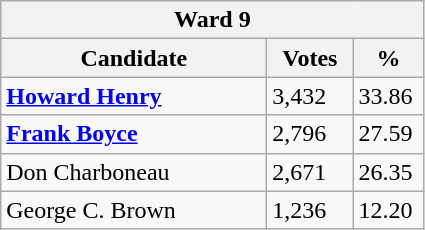<table class="wikitable">
<tr>
<th colspan="3">Ward 9</th>
</tr>
<tr>
<th style="width: 170px">Candidate</th>
<th style="width: 50px">Votes</th>
<th style="width: 40px">%</th>
</tr>
<tr>
<td><strong><a href='#'>Howard Henry</a></strong></td>
<td>3,432</td>
<td>33.86</td>
</tr>
<tr>
<td><strong><a href='#'>Frank Boyce</a></strong></td>
<td>2,796</td>
<td>27.59</td>
</tr>
<tr>
<td>Don Charboneau</td>
<td>2,671</td>
<td>26.35</td>
</tr>
<tr>
<td>George C. Brown</td>
<td>1,236</td>
<td>12.20</td>
</tr>
</table>
